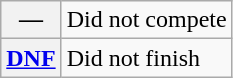<table class="wikitable">
<tr>
<th scope="row">—</th>
<td>Did not compete</td>
</tr>
<tr>
<th scope="row"><a href='#'>DNF</a></th>
<td>Did not finish</td>
</tr>
</table>
